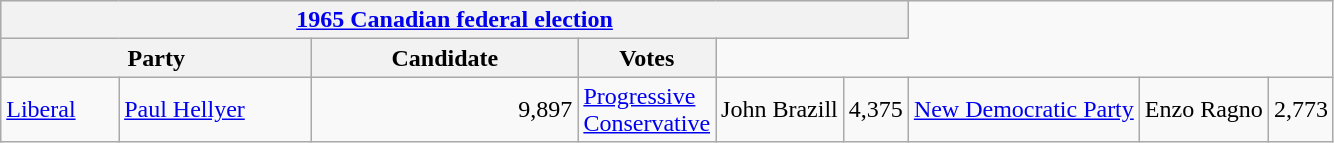<table class="wikitable">
<tr style="background:#e9e9e9;">
<th colspan="6"><a href='#'>1965 Canadian federal election</a></th>
</tr>
<tr style="background:#e9e9e9;">
<th colspan="2" style="width: 200px">Party</th>
<th style="width: 170px">Candidate</th>
<th style="width: 40px">Votes</th>
</tr>
<tr>
<td><a href='#'>Liberal</a></td>
<td><a href='#'>Paul Hellyer</a></td>
<td align="right">9,897<br></td>
<td><a href='#'>Progressive Conservative</a></td>
<td>John Brazill</td>
<td align="right">4,375<br></td>
<td><a href='#'>New Democratic Party</a></td>
<td>Enzo Ragno</td>
<td align="right">2,773</td>
</tr>
</table>
